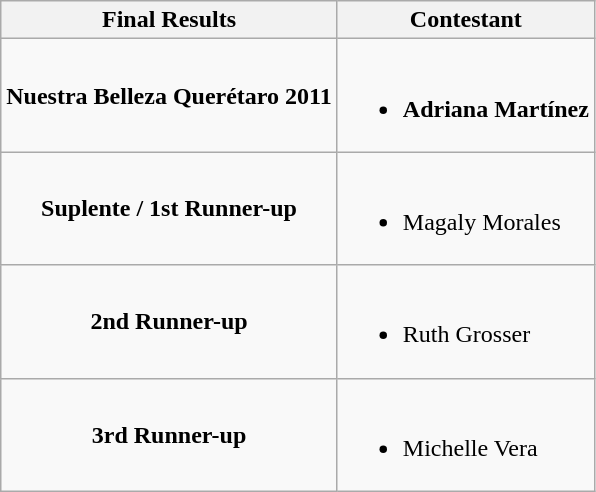<table class="wikitable">
<tr>
<th>Final Results</th>
<th>Contestant</th>
</tr>
<tr>
<td align="center"><strong>Nuestra Belleza Querétaro 2011</strong></td>
<td><br><ul><li><strong>Adriana Martínez</strong></li></ul></td>
</tr>
<tr>
<td align="center"><strong>Suplente / 1st Runner-up</strong></td>
<td><br><ul><li>Magaly Morales</li></ul></td>
</tr>
<tr>
<td align="center"><strong>2nd Runner-up</strong></td>
<td><br><ul><li>Ruth Grosser</li></ul></td>
</tr>
<tr>
<td align="center"><strong>3rd Runner-up</strong></td>
<td><br><ul><li>Michelle Vera</li></ul></td>
</tr>
</table>
